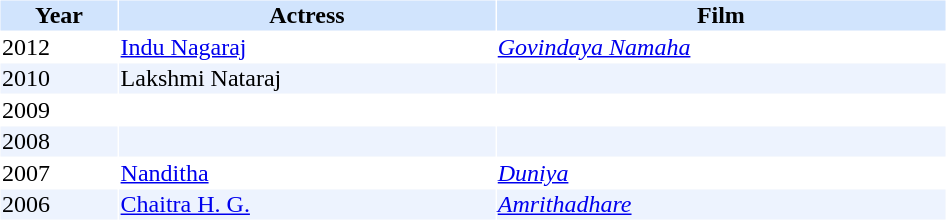<table cellspacing="1" cellpadding="1" border="0" width="50%">
<tr bgcolor="#d1e4fd">
<th>Year</th>
<th>Actress</th>
<th>Film</th>
</tr>
<tr>
<td>2012</td>
<td><a href='#'>Indu Nagaraj</a></td>
<td><em><a href='#'>Govindaya Namaha</a></em></td>
</tr>
<tr bgcolor=#edf3fe>
<td>2010</td>
<td>Lakshmi Nataraj</td>
<td></td>
</tr>
<tr>
<td>2009</td>
<td></td>
<td></td>
</tr>
<tr bgcolor=#edf3fe>
<td>2008</td>
<td></td>
<td></td>
</tr>
<tr>
<td>2007</td>
<td><a href='#'>Nanditha</a></td>
<td><em><a href='#'>Duniya</a></em></td>
</tr>
<tr bgcolor=#edf3fe>
<td>2006</td>
<td><a href='#'>Chaitra H. G.</a></td>
<td><em><a href='#'>Amrithadhare</a></em></td>
</tr>
<tr>
</tr>
</table>
